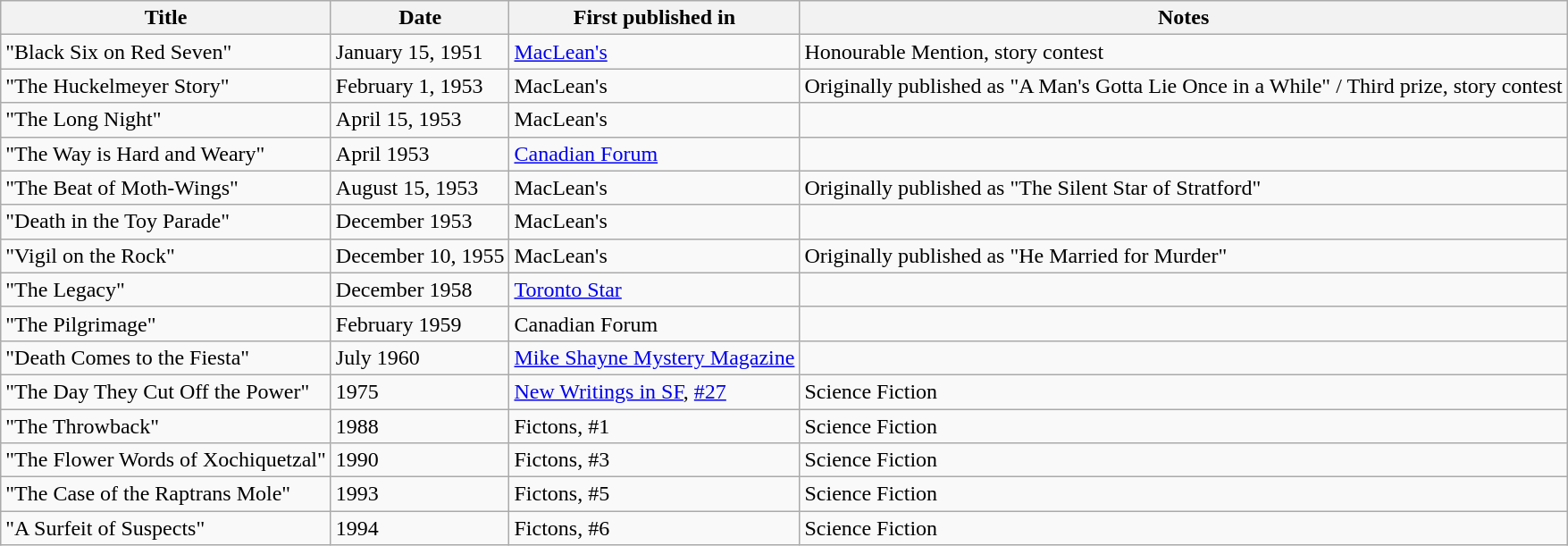<table class="wikitable">
<tr>
<th>Title</th>
<th>Date</th>
<th>First published in</th>
<th>Notes</th>
</tr>
<tr>
<td>"Black Six on Red Seven"</td>
<td>January 15, 1951</td>
<td><a href='#'>MacLean's</a></td>
<td>Honourable Mention, story contest</td>
</tr>
<tr>
<td>"The Huckelmeyer Story"</td>
<td>February 1, 1953</td>
<td>MacLean's</td>
<td>Originally published as "A Man's Gotta Lie Once in a While" / Third prize, story contest</td>
</tr>
<tr>
<td>"The Long Night"</td>
<td>April 15, 1953</td>
<td>MacLean's</td>
<td></td>
</tr>
<tr>
<td>"The Way is Hard and Weary"</td>
<td>April 1953</td>
<td><a href='#'>Canadian Forum</a></td>
<td></td>
</tr>
<tr>
<td>"The Beat of Moth-Wings"</td>
<td>August 15, 1953</td>
<td>MacLean's</td>
<td>Originally published as "The Silent Star of Stratford"</td>
</tr>
<tr>
<td>"Death in the Toy Parade"</td>
<td>December 1953</td>
<td>MacLean's</td>
<td></td>
</tr>
<tr>
<td>"Vigil on the Rock"</td>
<td>December 10, 1955</td>
<td>MacLean's</td>
<td>Originally published as "He Married for Murder"</td>
</tr>
<tr>
<td>"The Legacy"</td>
<td>December 1958</td>
<td><a href='#'>Toronto Star</a></td>
<td></td>
</tr>
<tr>
<td>"The Pilgrimage"</td>
<td>February 1959</td>
<td>Canadian Forum</td>
<td></td>
</tr>
<tr>
<td>"Death Comes to the Fiesta"</td>
<td>July 1960</td>
<td><a href='#'>Mike Shayne Mystery Magazine</a></td>
<td></td>
</tr>
<tr>
<td>"The Day They Cut Off the Power"</td>
<td>1975</td>
<td><a href='#'>New Writings in SF</a>, <a href='#'>#27</a></td>
<td>Science Fiction</td>
</tr>
<tr>
<td>"The Throwback"</td>
<td>1988</td>
<td>Fictons, #1</td>
<td>Science Fiction</td>
</tr>
<tr>
<td>"The Flower Words of Xochiquetzal"</td>
<td>1990</td>
<td>Fictons, #3</td>
<td>Science Fiction</td>
</tr>
<tr>
<td>"The Case of the Raptrans Mole"</td>
<td>1993</td>
<td>Fictons, #5</td>
<td>Science Fiction</td>
</tr>
<tr>
<td>"A Surfeit of Suspects"</td>
<td>1994</td>
<td>Fictons, #6</td>
<td>Science Fiction</td>
</tr>
</table>
